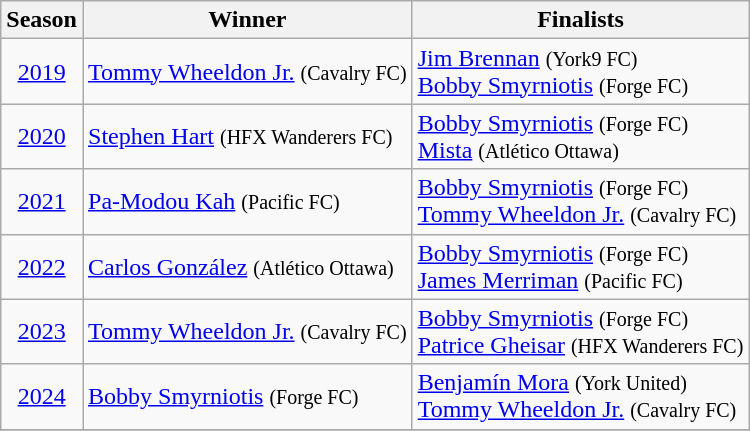<table class='wikitable'>
<tr>
<th>Season</th>
<th>Winner</th>
<th>Finalists</th>
</tr>
<tr>
<td align=center><a href='#'>2019</a></td>
<td> <a href='#'>Tommy Wheeldon Jr.</a> <small>(Cavalry FC)</small></td>
<td> <a href='#'>Jim Brennan</a> <small>(York9 FC)</small><br> <a href='#'>Bobby Smyrniotis</a> <small>(Forge FC)</small></td>
</tr>
<tr>
<td align=center><a href='#'>2020</a></td>
<td> <a href='#'>Stephen Hart</a> <small>(HFX Wanderers FC)</small></td>
<td> <a href='#'>Bobby Smyrniotis</a> <small>(Forge FC)</small><br> <a href='#'>Mista</a> <small>(Atlético Ottawa)</small></td>
</tr>
<tr>
<td align=center><a href='#'>2021</a></td>
<td> <a href='#'>Pa-Modou Kah</a> <small>(Pacific FC)</small></td>
<td> <a href='#'>Bobby Smyrniotis</a> <small>(Forge FC)</small><br> <a href='#'>Tommy Wheeldon Jr.</a> <small>(Cavalry FC)</small></td>
</tr>
<tr>
<td align=center><a href='#'>2022</a></td>
<td> <a href='#'>Carlos González</a> <small>(Atlético Ottawa)</small></td>
<td> <a href='#'>Bobby Smyrniotis</a> <small>(Forge FC)</small><br> <a href='#'>James Merriman</a> <small>(Pacific FC)</small></td>
</tr>
<tr>
<td align=center><a href='#'>2023</a></td>
<td> <a href='#'>Tommy Wheeldon Jr.</a> <small>(Cavalry FC)</small></td>
<td> <a href='#'>Bobby Smyrniotis</a> <small>(Forge FC)</small><br> <a href='#'>Patrice Gheisar</a> <small>(HFX Wanderers FC)</small></td>
</tr>
<tr>
<td align=center><a href='#'>2024</a></td>
<td> <a href='#'>Bobby Smyrniotis</a> <small>(Forge FC)</small></td>
<td> <a href='#'>Benjamín Mora</a> <small>(York United)</small><br> <a href='#'>Tommy Wheeldon Jr.</a> <small>(Cavalry FC)</small></td>
</tr>
<tr>
</tr>
</table>
